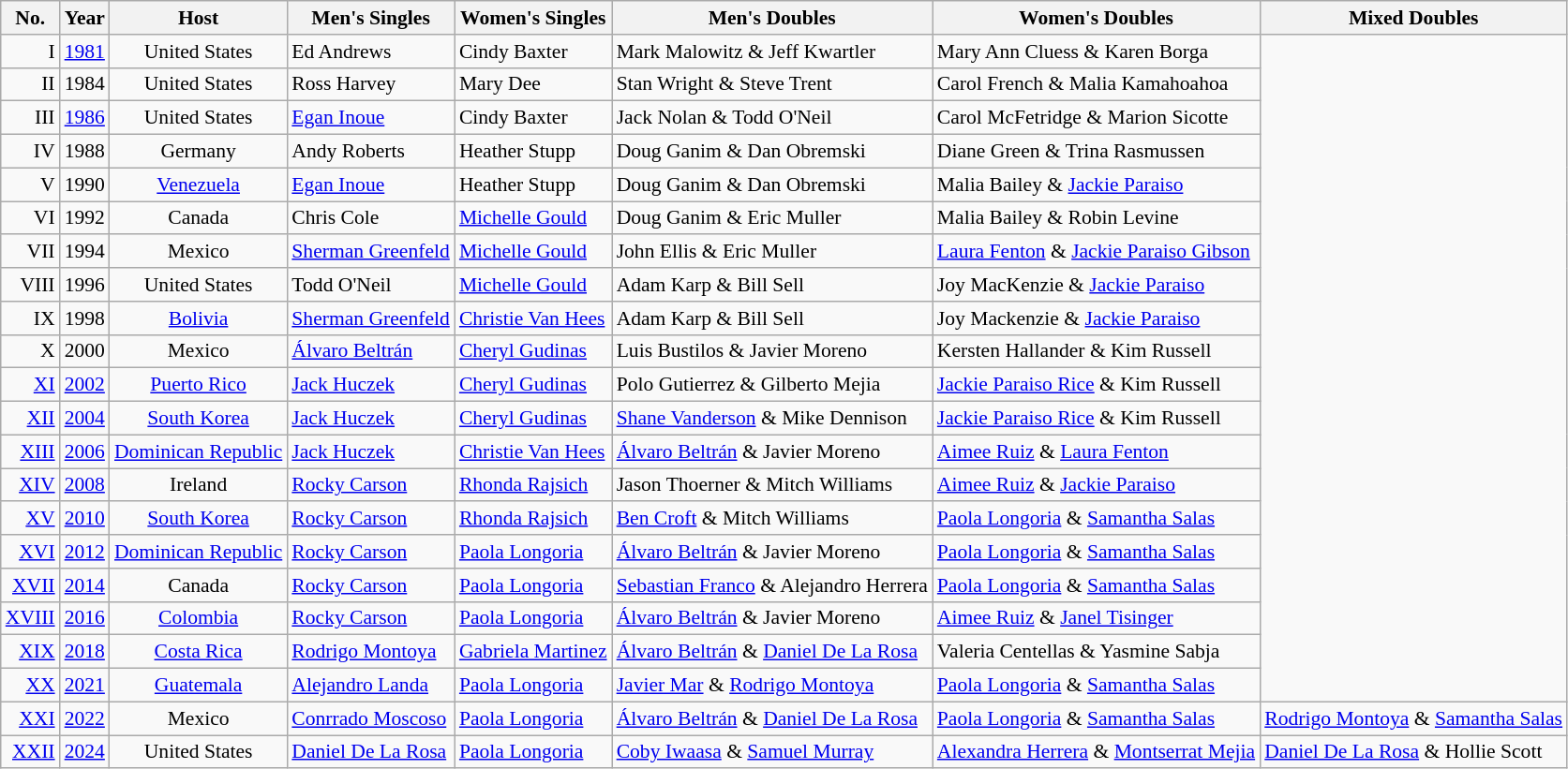<table class="wikitable" style="font-size:90%;">
<tr>
<th>No.</th>
<th>Year</th>
<th>Host</th>
<th>Men's Singles</th>
<th>Women's Singles</th>
<th>Men's Doubles</th>
<th>Women's Doubles</th>
<th>Mixed Doubles</th>
</tr>
<tr>
<td align="right">I</td>
<td align="center"><a href='#'>1981</a></td>
<td align="center">United States</td>
<td> Ed Andrews</td>
<td> Cindy Baxter</td>
<td> Mark Malowitz & Jeff Kwartler</td>
<td> Mary Ann Cluess & Karen Borga</td>
</tr>
<tr>
<td align="right">II</td>
<td align="center">1984</td>
<td align="center">United States</td>
<td> Ross Harvey</td>
<td> Mary Dee</td>
<td> Stan Wright & Steve Trent</td>
<td> Carol French & Malia Kamahoahoa</td>
</tr>
<tr>
<td align="right">III</td>
<td align="center"><a href='#'>1986</a></td>
<td align="center">United States</td>
<td> <a href='#'>Egan Inoue</a></td>
<td> Cindy Baxter</td>
<td> Jack Nolan & Todd O'Neil</td>
<td> Carol McFetridge & Marion Sicotte</td>
</tr>
<tr>
<td align="right">IV</td>
<td align="center">1988</td>
<td align="center">Germany</td>
<td> Andy Roberts</td>
<td> Heather Stupp</td>
<td> Doug Ganim & Dan Obremski</td>
<td> Diane Green & Trina Rasmussen</td>
</tr>
<tr>
<td align="right">V</td>
<td align="center">1990</td>
<td align="center"><a href='#'>Venezuela</a></td>
<td> <a href='#'>Egan Inoue</a></td>
<td> Heather Stupp</td>
<td> Doug Ganim & Dan Obremski</td>
<td> Malia Bailey & <a href='#'>Jackie Paraiso</a></td>
</tr>
<tr>
<td align="right">VI</td>
<td align="center">1992</td>
<td align="center">Canada</td>
<td> Chris Cole</td>
<td> <a href='#'>Michelle Gould</a></td>
<td> Doug Ganim & Eric Muller</td>
<td> Malia Bailey & Robin Levine</td>
</tr>
<tr>
<td align="right">VII</td>
<td align="center">1994</td>
<td align="center">Mexico</td>
<td> <a href='#'>Sherman Greenfeld</a></td>
<td> <a href='#'>Michelle Gould</a></td>
<td> John Ellis & Eric Muller</td>
<td> <a href='#'>Laura Fenton</a> & <a href='#'>Jackie Paraiso Gibson</a></td>
</tr>
<tr>
<td align="right">VIII</td>
<td align="center">1996</td>
<td align="center">United States</td>
<td> Todd O'Neil</td>
<td> <a href='#'>Michelle Gould</a></td>
<td> Adam Karp & Bill Sell</td>
<td> Joy MacKenzie & <a href='#'>Jackie Paraiso</a></td>
</tr>
<tr>
<td align="right">IX</td>
<td align="center">1998</td>
<td align="center"><a href='#'>Bolivia</a></td>
<td> <a href='#'>Sherman Greenfeld</a></td>
<td> <a href='#'>Christie Van Hees</a></td>
<td>  Adam Karp & Bill Sell</td>
<td> Joy Mackenzie & <a href='#'>Jackie Paraiso</a></td>
</tr>
<tr>
<td align="right">X</td>
<td align="center">2000</td>
<td align="center">Mexico</td>
<td> <a href='#'>Álvaro Beltrán</a></td>
<td> <a href='#'>Cheryl Gudinas</a></td>
<td> Luis Bustilos & Javier Moreno</td>
<td> Kersten Hallander & Kim Russell</td>
</tr>
<tr>
<td align="right"><a href='#'>XI</a></td>
<td align="center"><a href='#'>2002</a></td>
<td align="center"><a href='#'>Puerto Rico</a></td>
<td> <a href='#'>Jack Huczek</a></td>
<td> <a href='#'>Cheryl Gudinas</a></td>
<td> Polo Gutierrez & Gilberto Mejia</td>
<td> <a href='#'>Jackie Paraiso Rice</a> & Kim Russell</td>
</tr>
<tr>
<td align="right"><a href='#'>XII</a></td>
<td align="center"><a href='#'>2004</a></td>
<td align="center"><a href='#'>South Korea</a></td>
<td> <a href='#'>Jack Huczek</a></td>
<td> <a href='#'>Cheryl Gudinas</a></td>
<td> <a href='#'>Shane Vanderson</a> & Mike Dennison</td>
<td> <a href='#'>Jackie Paraiso Rice</a> & Kim Russell</td>
</tr>
<tr>
<td align="right"><a href='#'>XIII</a></td>
<td align="center"><a href='#'>2006</a></td>
<td align="center"><a href='#'>Dominican Republic</a></td>
<td> <a href='#'>Jack Huczek</a></td>
<td> <a href='#'>Christie Van Hees</a></td>
<td> <a href='#'>Álvaro Beltrán</a> & Javier Moreno</td>
<td> <a href='#'>Aimee Ruiz</a> & <a href='#'>Laura Fenton</a></td>
</tr>
<tr>
<td align="right"><a href='#'>XIV</a></td>
<td align="center"><a href='#'>2008</a></td>
<td align="center">Ireland</td>
<td> <a href='#'>Rocky Carson</a></td>
<td> <a href='#'>Rhonda Rajsich</a></td>
<td> Jason Thoerner & Mitch Williams</td>
<td> <a href='#'>Aimee Ruiz</a> & <a href='#'>Jackie Paraiso</a></td>
</tr>
<tr>
<td align="right"><a href='#'>XV</a></td>
<td align="center"><a href='#'>2010</a></td>
<td align="center"><a href='#'>South Korea</a></td>
<td> <a href='#'>Rocky Carson</a></td>
<td> <a href='#'>Rhonda Rajsich</a></td>
<td> <a href='#'>Ben Croft</a> & Mitch Williams</td>
<td> <a href='#'>Paola Longoria</a> & <a href='#'>Samantha Salas</a></td>
</tr>
<tr>
<td align="right"><a href='#'>XVI</a></td>
<td align="center"><a href='#'>2012</a></td>
<td align="center"><a href='#'>Dominican Republic</a></td>
<td> <a href='#'>Rocky Carson</a></td>
<td> <a href='#'>Paola Longoria</a></td>
<td> <a href='#'>Álvaro Beltrán</a> & Javier Moreno</td>
<td> <a href='#'>Paola Longoria</a> & <a href='#'>Samantha Salas</a></td>
</tr>
<tr>
<td align="right"><a href='#'>XVII</a></td>
<td align="center"><a href='#'>2014</a></td>
<td align="center">Canada</td>
<td> <a href='#'>Rocky Carson</a></td>
<td> <a href='#'>Paola Longoria</a></td>
<td> <a href='#'>Sebastian Franco</a> & Alejandro Herrera</td>
<td> <a href='#'>Paola Longoria</a> & <a href='#'>Samantha Salas</a></td>
</tr>
<tr>
<td align="right"><a href='#'>XVIII</a></td>
<td align="center"><a href='#'>2016</a></td>
<td align="center"><a href='#'>Colombia</a></td>
<td> <a href='#'>Rocky Carson</a></td>
<td> <a href='#'>Paola Longoria</a></td>
<td> <a href='#'>Álvaro Beltrán</a> & Javier Moreno</td>
<td> <a href='#'>Aimee Ruiz</a> & <a href='#'>Janel Tisinger</a></td>
</tr>
<tr>
<td align="right"><a href='#'>XIX</a></td>
<td align="center"><a href='#'>2018</a></td>
<td align="center"><a href='#'>Costa Rica</a></td>
<td> <a href='#'>Rodrigo Montoya</a></td>
<td> <a href='#'>Gabriela Martinez</a></td>
<td> <a href='#'>Álvaro Beltrán</a> & <a href='#'>Daniel De La Rosa</a></td>
<td> Valeria Centellas & Yasmine Sabja</td>
</tr>
<tr>
<td align="right"><a href='#'>XX</a></td>
<td align="center"><a href='#'>2021</a></td>
<td align="center"><a href='#'>Guatemala</a></td>
<td> <a href='#'>Alejandro Landa</a></td>
<td> <a href='#'>Paola Longoria</a></td>
<td> <a href='#'>Javier Mar</a> & <a href='#'>Rodrigo Montoya</a></td>
<td> <a href='#'>Paola Longoria</a> & <a href='#'>Samantha Salas</a></td>
</tr>
<tr>
<td align="right"><a href='#'>XXI</a></td>
<td align="center"><a href='#'>2022</a></td>
<td align="center">Mexico</td>
<td> <a href='#'>Conrrado Moscoso</a></td>
<td> <a href='#'>Paola Longoria</a></td>
<td> <a href='#'>Álvaro Beltrán</a> & <a href='#'>Daniel De La Rosa</a></td>
<td> <a href='#'>Paola Longoria</a> & <a href='#'>Samantha Salas</a></td>
<td> <a href='#'>Rodrigo Montoya</a> & <a href='#'>Samantha Salas</a></td>
</tr>
<tr>
<td align="right"><a href='#'>XXII</a></td>
<td align="center"><a href='#'>2024</a></td>
<td align="center">United States</td>
<td> <a href='#'>Daniel De La Rosa</a></td>
<td> <a href='#'>Paola Longoria</a></td>
<td> <a href='#'>Coby Iwaasa</a> & <a href='#'>Samuel Murray</a></td>
<td> <a href='#'>Alexandra Herrera</a> & <a href='#'>Montserrat Mejia</a></td>
<td> <a href='#'>Daniel De La Rosa</a> & Hollie Scott</td>
</tr>
</table>
